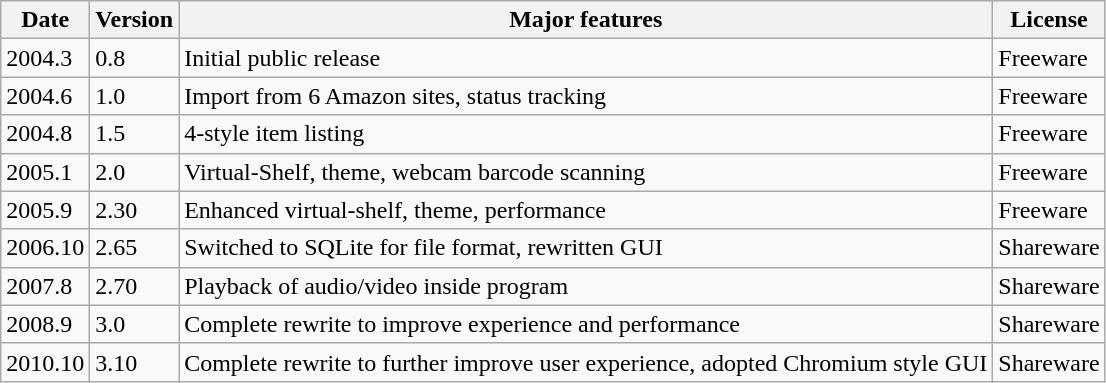<table class="wikitable">
<tr>
<th>Date</th>
<th>Version</th>
<th>Major features</th>
<th>License</th>
</tr>
<tr>
<td>2004.3</td>
<td>0.8</td>
<td>Initial public release</td>
<td>Freeware</td>
</tr>
<tr>
<td>2004.6</td>
<td>1.0</td>
<td>Import from 6 Amazon sites, status tracking</td>
<td>Freeware</td>
</tr>
<tr>
<td>2004.8</td>
<td>1.5</td>
<td>4-style item listing</td>
<td>Freeware</td>
</tr>
<tr>
<td>2005.1</td>
<td>2.0</td>
<td>Virtual-Shelf, theme, webcam barcode scanning</td>
<td>Freeware</td>
</tr>
<tr>
<td>2005.9</td>
<td>2.30</td>
<td>Enhanced virtual-shelf, theme, performance</td>
<td>Freeware</td>
</tr>
<tr>
<td>2006.10</td>
<td>2.65</td>
<td>Switched to SQLite for file format, rewritten GUI</td>
<td>Shareware</td>
</tr>
<tr>
<td>2007.8</td>
<td>2.70</td>
<td>Playback of audio/video inside program</td>
<td>Shareware</td>
</tr>
<tr>
<td>2008.9</td>
<td>3.0</td>
<td>Complete rewrite to improve experience and performance</td>
<td>Shareware</td>
</tr>
<tr>
<td>2010.10</td>
<td>3.10</td>
<td>Complete rewrite to further improve user experience, adopted Chromium style GUI</td>
<td>Shareware</td>
</tr>
</table>
